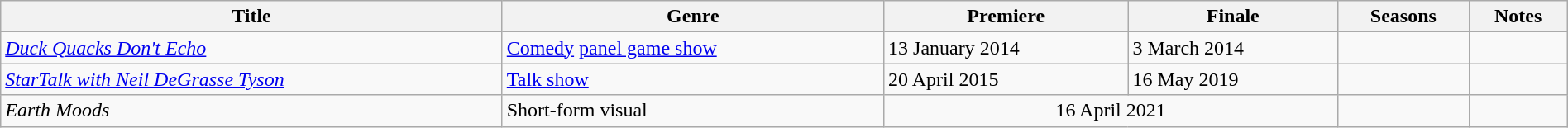<table class="wikitable sortable" style="width:100%;">
<tr>
<th>Title</th>
<th>Genre</th>
<th>Premiere</th>
<th>Finale</th>
<th>Seasons</th>
<th>Notes</th>
</tr>
<tr>
<td><em><a href='#'>Duck Quacks Don't Echo</a></em></td>
<td><a href='#'>Comedy</a> <a href='#'>panel game show</a></td>
<td>13 January 2014</td>
<td>3 March 2014</td>
<td></td>
<td></td>
</tr>
<tr>
<td><em><a href='#'>StarTalk with Neil DeGrasse Tyson</a></em></td>
<td><a href='#'>Talk show</a></td>
<td>20 April 2015</td>
<td>16 May 2019</td>
<td></td>
<td></td>
</tr>
<tr>
<td><em>Earth Moods</em></td>
<td>Short-form visual</td>
<td colspan="2" style="text-align:center">16 April 2021</td>
<td></td>
<td></td>
</tr>
</table>
